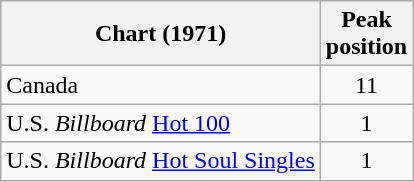<table class="wikitable sortable">
<tr>
<th>Chart (1971)</th>
<th>Peak<br>position</th>
</tr>
<tr>
<td>Canada</td>
<td style="text-align:center;">11</td>
</tr>
<tr>
<td>U.S. <em>Billboard</em> <a href='#'>Hot 100</a></td>
<td style="text-align:center;">1</td>
</tr>
<tr>
<td>U.S. <em>Billboard</em> <a href='#'>Hot Soul Singles</a></td>
<td style="text-align:center;">1</td>
</tr>
</table>
